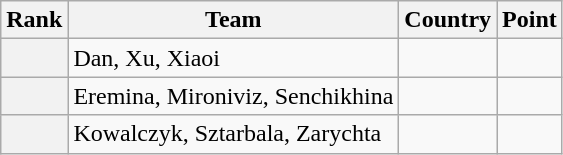<table class="wikitable sortable">
<tr>
<th>Rank</th>
<th>Team</th>
<th>Country</th>
<th>Point</th>
</tr>
<tr>
<th></th>
<td>Dan, Xu, Xiaoi</td>
<td></td>
<td></td>
</tr>
<tr>
<th></th>
<td>Eremina, Mironiviz, Senchikhina</td>
<td></td>
<td></td>
</tr>
<tr>
<th></th>
<td>Kowalczyk, Sztarbala, Zarychta</td>
<td></td>
<td></td>
</tr>
</table>
